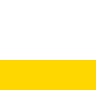<table class="toccolours" cellpadding="10" style="margin:auto;">
<tr style="background:white;">
<th><br></th>
<th></th>
<th><br></th>
</tr>
<tr>
<th colspan="3" style="background:gold;"></th>
</tr>
<tr>
<td></td>
<td></td>
<td></td>
</tr>
</table>
